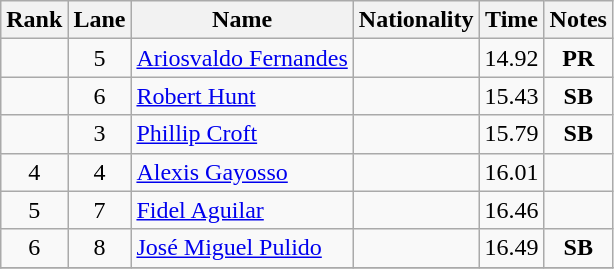<table class="wikitable sortable" style="text-align:center">
<tr>
<th>Rank</th>
<th>Lane</th>
<th>Name</th>
<th>Nationality</th>
<th>Time</th>
<th>Notes</th>
</tr>
<tr>
<td></td>
<td>5</td>
<td align=left><a href='#'>Ariosvaldo Fernandes</a></td>
<td align=left></td>
<td>14.92</td>
<td><strong>PR</strong></td>
</tr>
<tr>
<td></td>
<td>6</td>
<td align=left><a href='#'>Robert Hunt</a></td>
<td align=left></td>
<td>15.43</td>
<td><strong>SB</strong></td>
</tr>
<tr>
<td></td>
<td>3</td>
<td align=left><a href='#'>Phillip Croft</a></td>
<td align=left></td>
<td>15.79</td>
<td><strong>SB</strong></td>
</tr>
<tr>
<td>4</td>
<td>4</td>
<td align=left><a href='#'>Alexis Gayosso</a></td>
<td align=left></td>
<td>16.01</td>
<td></td>
</tr>
<tr>
<td>5</td>
<td>7</td>
<td align=left><a href='#'>Fidel Aguilar</a></td>
<td align=left></td>
<td>16.46</td>
<td></td>
</tr>
<tr>
<td>6</td>
<td>8</td>
<td align=left><a href='#'>José Miguel Pulido</a></td>
<td align=left></td>
<td>16.49</td>
<td><strong>SB</strong></td>
</tr>
<tr>
</tr>
</table>
